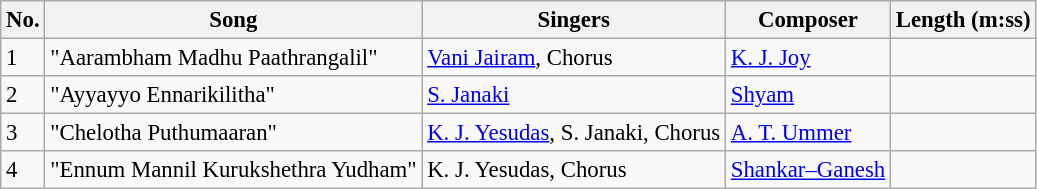<table class="wikitable" style="font-size:95%;">
<tr>
<th>No.</th>
<th>Song</th>
<th>Singers</th>
<th>Composer</th>
<th>Length (m:ss)</th>
</tr>
<tr>
<td>1</td>
<td>"Aarambham Madhu Paathrangalil"</td>
<td><a href='#'>Vani Jairam</a>, Chorus</td>
<td><a href='#'>K. J. Joy</a></td>
<td></td>
</tr>
<tr>
<td>2</td>
<td>"Ayyayyo Ennarikilitha"</td>
<td><a href='#'>S. Janaki</a></td>
<td><a href='#'>Shyam</a></td>
<td></td>
</tr>
<tr>
<td>3</td>
<td>"Chelotha Puthumaaran"</td>
<td><a href='#'>K. J. Yesudas</a>, S. Janaki, Chorus</td>
<td><a href='#'>A. T. Ummer</a></td>
<td></td>
</tr>
<tr>
<td>4</td>
<td>"Ennum Mannil Kurukshethra Yudham"</td>
<td>K. J. Yesudas, Chorus</td>
<td><a href='#'>Shankar–Ganesh</a></td>
<td></td>
</tr>
</table>
